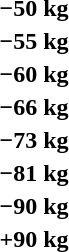<table>
<tr>
<th rowspan=2>−50 kg</th>
<td rowspan=2></td>
<td rowspan=2></td>
<td></td>
</tr>
<tr>
<td></td>
</tr>
<tr>
<th rowspan=2>−55 kg</th>
<td rowspan=2></td>
<td rowspan=2></td>
<td></td>
</tr>
<tr>
<td></td>
</tr>
<tr>
<th rowspan=2>−60 kg</th>
<td rowspan=2></td>
<td rowspan=2></td>
<td></td>
</tr>
<tr>
<td></td>
</tr>
<tr>
<th rowspan=2>−66 kg</th>
<td rowspan=2></td>
<td rowspan=2></td>
<td></td>
</tr>
<tr>
<td></td>
</tr>
<tr>
<th rowspan=2>−73 kg</th>
<td rowspan=2></td>
<td rowspan=2></td>
<td></td>
</tr>
<tr>
<td></td>
</tr>
<tr>
<th rowspan=2>−81 kg</th>
<td rowspan=2></td>
<td rowspan=2></td>
<td></td>
</tr>
<tr>
<td></td>
</tr>
<tr>
<th rowspan=2>−90 kg</th>
<td rowspan=2></td>
<td rowspan=2></td>
<td></td>
</tr>
<tr>
<td></td>
</tr>
<tr>
<th rowspan=2>+90 kg</th>
<td rowspan=2></td>
<td rowspan=2></td>
<td></td>
</tr>
<tr>
<td></td>
</tr>
</table>
